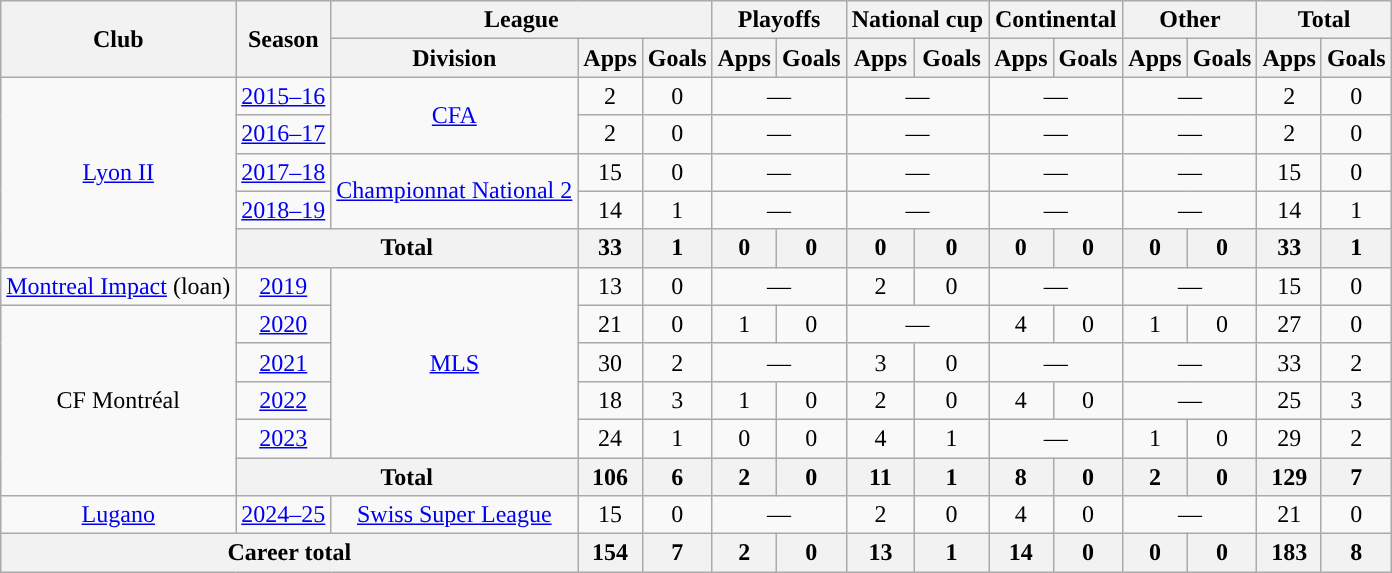<table class="wikitable" style="text-align: center;">
<tr>
<th rowspan="2">Club</th>
<th rowspan="2">Season</th>
<th colspan="3">League</th>
<th colspan="2">Playoffs</th>
<th colspan="2">National cup</th>
<th colspan="2">Continental</th>
<th colspan="2">Other</th>
<th colspan="2">Total</th>
</tr>
<tr>
<th>Division</th>
<th>Apps</th>
<th>Goals</th>
<th>Apps</th>
<th>Goals</th>
<th>Apps</th>
<th>Goals</th>
<th>Apps</th>
<th>Goals</th>
<th>Apps</th>
<th>Goals</th>
<th>Apps</th>
<th>Goals</th>
</tr>
<tr>
<td rowspan="5"><a href='#'>Lyon II</a></td>
<td><a href='#'>2015–16</a></td>
<td rowspan="2"><a href='#'>CFA</a></td>
<td>2</td>
<td>0</td>
<td colspan="2">—</td>
<td colspan="2">—</td>
<td colspan="2">—</td>
<td colspan="2">—</td>
<td>2</td>
<td>0</td>
</tr>
<tr>
<td><a href='#'>2016–17</a></td>
<td>2</td>
<td>0</td>
<td colspan="2">—</td>
<td colspan="2">—</td>
<td colspan="2">—</td>
<td colspan="2">—</td>
<td>2</td>
<td>0</td>
</tr>
<tr>
<td><a href='#'>2017–18</a></td>
<td rowspan="2"><a href='#'>Championnat National 2</a></td>
<td>15</td>
<td>0</td>
<td colspan="2">—</td>
<td colspan="2">—</td>
<td colspan="2">—</td>
<td colspan="2">—</td>
<td>15</td>
<td>0</td>
</tr>
<tr>
<td><a href='#'>2018–19</a></td>
<td>14</td>
<td>1</td>
<td colspan="2">—</td>
<td colspan="2">—</td>
<td colspan="2">—</td>
<td colspan="2">—</td>
<td>14</td>
<td>1</td>
</tr>
<tr>
<th colspan="2">Total</th>
<th>33</th>
<th>1</th>
<th>0</th>
<th>0</th>
<th>0</th>
<th>0</th>
<th>0</th>
<th>0</th>
<th>0</th>
<th>0</th>
<th>33</th>
<th>1</th>
</tr>
<tr>
<td><a href='#'>Montreal Impact</a> (loan)</td>
<td><a href='#'>2019</a></td>
<td rowspan="5"><a href='#'>MLS</a></td>
<td>13</td>
<td>0</td>
<td colspan="2">—</td>
<td>2</td>
<td>0</td>
<td colspan="2">—</td>
<td colspan="2">—</td>
<td>15</td>
<td>0</td>
</tr>
<tr>
<td rowspan="5">CF Montréal</td>
<td><a href='#'>2020</a></td>
<td>21</td>
<td>0</td>
<td>1</td>
<td>0</td>
<td colspan="2">—</td>
<td>4</td>
<td>0</td>
<td>1</td>
<td>0</td>
<td>27</td>
<td>0</td>
</tr>
<tr>
<td><a href='#'>2021</a></td>
<td>30</td>
<td>2</td>
<td colspan="2">—</td>
<td>3</td>
<td>0</td>
<td colspan="2">—</td>
<td colspan="2">—</td>
<td>33</td>
<td>2</td>
</tr>
<tr>
<td><a href='#'>2022</a></td>
<td>18</td>
<td>3</td>
<td>1</td>
<td>0</td>
<td>2</td>
<td>0</td>
<td>4</td>
<td>0</td>
<td colspan="2">—</td>
<td>25</td>
<td>3</td>
</tr>
<tr>
<td><a href='#'>2023</a></td>
<td>24</td>
<td>1</td>
<td>0</td>
<td>0</td>
<td>4</td>
<td>1</td>
<td colspan="2">—</td>
<td>1</td>
<td>0</td>
<td>29</td>
<td>2</td>
</tr>
<tr>
<th colspan="2">Total</th>
<th>106</th>
<th>6</th>
<th>2</th>
<th>0</th>
<th>11</th>
<th>1</th>
<th>8</th>
<th>0</th>
<th>2</th>
<th>0</th>
<th>129</th>
<th>7</th>
</tr>
<tr>
<td><a href='#'>Lugano</a></td>
<td><a href='#'>2024–25</a></td>
<td><a href='#'>Swiss Super League</a></td>
<td>15</td>
<td>0</td>
<td colspan="2">—</td>
<td>2</td>
<td>0</td>
<td>4</td>
<td>0</td>
<td colspan="2">—</td>
<td>21</td>
<td>0</td>
</tr>
<tr>
<th colspan="3">Career total</th>
<th>154</th>
<th>7</th>
<th>2</th>
<th>0</th>
<th>13</th>
<th>1</th>
<th>14</th>
<th>0</th>
<th>0</th>
<th>0</th>
<th>183</th>
<th>8</th>
</tr>
</table>
